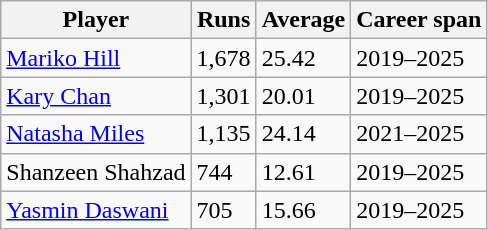<table class="wikitable">
<tr>
<th>Player</th>
<th>Runs</th>
<th>Average</th>
<th>Career span</th>
</tr>
<tr>
<td><a href='#'>Mariko Hill</a></td>
<td>1,678</td>
<td>25.42</td>
<td>2019–2025</td>
</tr>
<tr>
<td><a href='#'>Kary Chan</a></td>
<td>1,301</td>
<td>20.01</td>
<td>2019–2025</td>
</tr>
<tr>
<td><a href='#'>Natasha Miles</a></td>
<td>1,135</td>
<td>24.14</td>
<td>2021–2025</td>
</tr>
<tr>
<td>Shanzeen Shahzad</td>
<td>744</td>
<td>12.61</td>
<td>2019–2025</td>
</tr>
<tr>
<td><a href='#'>Yasmin Daswani</a></td>
<td>705</td>
<td>15.66</td>
<td>2019–2025</td>
</tr>
</table>
